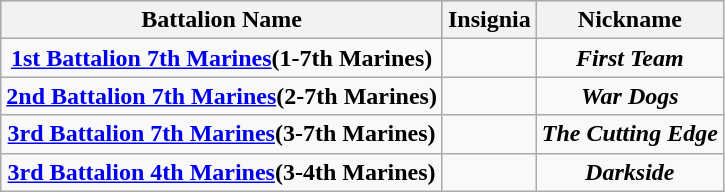<table class="wikitable sortable" style="text-align:center;">
<tr bgcolor="#CCCCCC">
<th><strong>Battalion Name</strong></th>
<th><strong>Insignia</strong></th>
<th><strong>Nickname</strong></th>
</tr>
<tr>
<td><strong><a href='#'>1st Battalion 7th Marines</a>(1-7th Marines)</strong></td>
<td></td>
<td><strong><em>First Team</em></strong></td>
</tr>
<tr>
<td><strong><a href='#'>2nd Battalion 7th Marines</a>(2-7th Marines)</strong></td>
<td></td>
<td><strong><em>War Dogs</em></strong></td>
</tr>
<tr>
<td><strong><a href='#'>3rd Battalion 7th Marines</a>(3-7th Marines)</strong></td>
<td></td>
<td><strong><em>The Cutting Edge</em></strong></td>
</tr>
<tr>
<td><strong><a href='#'>3rd Battalion 4th Marines</a>(3-4th Marines)</strong></td>
<td></td>
<td><strong><em>Darkside</em></strong></td>
</tr>
</table>
